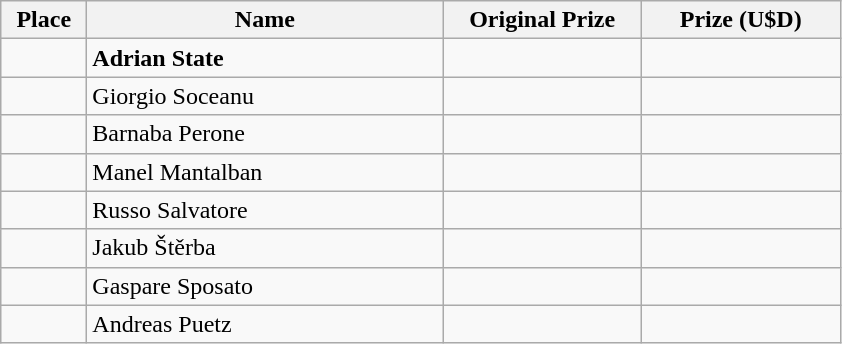<table class="wikitable">
<tr>
<th width="50">Place</th>
<th width="230">Name</th>
<th width="125">Original Prize</th>
<th width="125">Prize (U$D)</th>
</tr>
<tr>
<td></td>
<td> <strong>Adrian State</strong></td>
<td></td>
<td></td>
</tr>
<tr>
<td></td>
<td> Giorgio Soceanu</td>
<td></td>
<td></td>
</tr>
<tr>
<td></td>
<td> Barnaba Perone</td>
<td></td>
<td></td>
</tr>
<tr>
<td></td>
<td> Manel Mantalban</td>
<td></td>
<td></td>
</tr>
<tr>
<td></td>
<td> Russo Salvatore</td>
<td></td>
<td></td>
</tr>
<tr>
<td></td>
<td> Jakub Štěrba</td>
<td></td>
<td></td>
</tr>
<tr>
<td></td>
<td> Gaspare Sposato</td>
<td></td>
<td></td>
</tr>
<tr>
<td></td>
<td> Andreas Puetz</td>
<td></td>
<td></td>
</tr>
</table>
